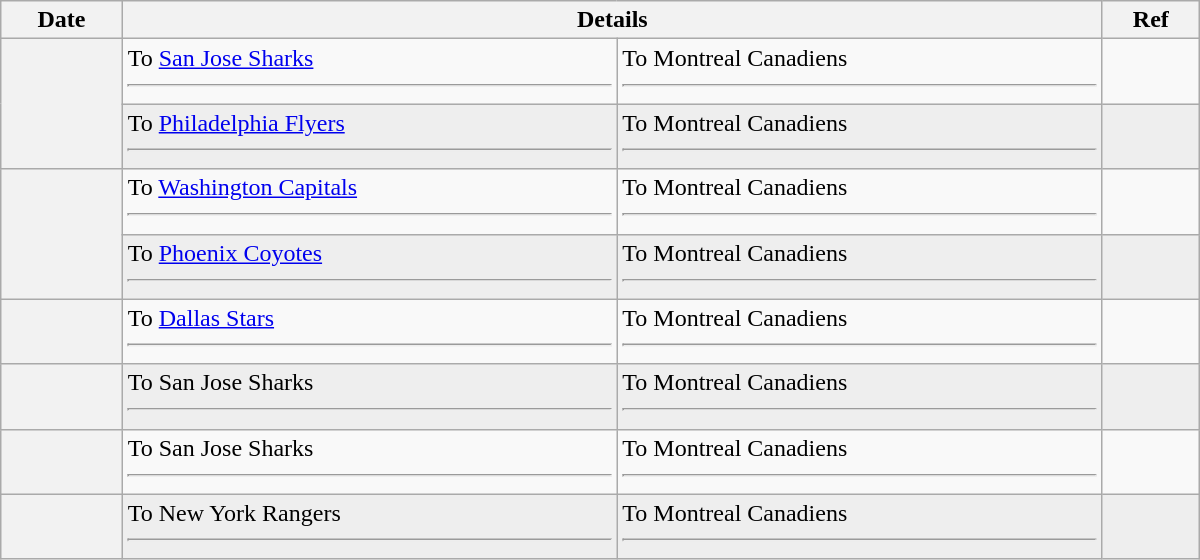<table class="wikitable plainrowheaders" style="width: 50em;">
<tr>
<th scope="col">Date</th>
<th scope="col" colspan="2">Details</th>
<th scope="col">Ref</th>
</tr>
<tr>
<th scope="row" rowspan=2></th>
<td valign="top">To <a href='#'>San Jose Sharks</a> <hr></td>
<td valign="top">To Montreal Canadiens <hr></td>
<td></td>
</tr>
<tr bgcolor="#eeeeee">
<td valign="top">To <a href='#'>Philadelphia Flyers</a> <hr></td>
<td valign="top">To Montreal Canadiens <hr></td>
<td></td>
</tr>
<tr>
<th scope="row" rowspan=2></th>
<td valign="top">To <a href='#'>Washington Capitals</a> <hr></td>
<td valign="top">To Montreal Canadiens <hr></td>
<td></td>
</tr>
<tr bgcolor="#eeeeee">
<td valign="top">To <a href='#'>Phoenix Coyotes</a> <hr></td>
<td valign="top">To Montreal Canadiens <hr></td>
<td></td>
</tr>
<tr>
<th scope="row"></th>
<td valign="top">To <a href='#'>Dallas Stars</a> <hr></td>
<td valign="top">To Montreal Canadiens <hr></td>
<td></td>
</tr>
<tr bgcolor="#eeeeee">
<th scope="row"></th>
<td valign="top">To San Jose Sharks <hr></td>
<td valign="top">To Montreal Canadiens <hr></td>
<td></td>
</tr>
<tr>
<th scope="row"></th>
<td valign="top">To San Jose Sharks <hr></td>
<td valign="top">To Montreal Canadiens <hr></td>
<td></td>
</tr>
<tr bgcolor="#eeeeee">
<th scope="row"></th>
<td valign="top">To New York Rangers <hr></td>
<td valign="top">To Montreal Canadiens <hr></td>
<td></td>
</tr>
</table>
